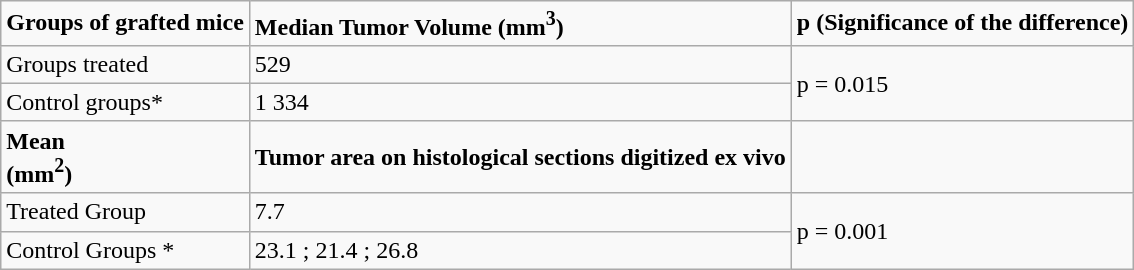<table class="wikitable">
<tr>
<td><strong>Groups  of grafted mice</strong></td>
<td><strong>Median  Tumor Volume (mm<sup>3</sup>)</strong></td>
<td><strong>p (Significance  of the difference)</strong></td>
</tr>
<tr>
<td>Groups treated</td>
<td>529</td>
<td rowspan="2">p = 0.015</td>
</tr>
<tr>
<td>Control groups*</td>
<td>1  334</td>
</tr>
<tr>
<td><strong>Mean</strong><br><strong>(mm<sup>2</sup>)</strong></td>
<td><strong>Tumor area on histological sections digitized ex vivo</strong></td>
<td></td>
</tr>
<tr>
<td>Treated Group</td>
<td>7.7</td>
<td rowspan="2">p = 0.001</td>
</tr>
<tr>
<td>Control Groups *</td>
<td>23.1 ; 21.4 ;  26.8</td>
</tr>
</table>
